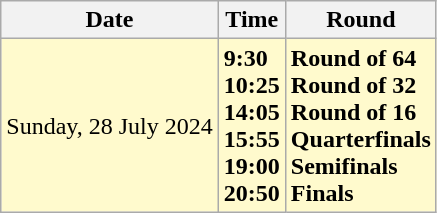<table class="wikitable">
<tr>
<th>Date</th>
<th>Time</th>
<th>Round</th>
</tr>
<tr style=background:lemonchiffon>
<td>Sunday, 28 July 2024</td>
<td><strong>9:30</strong><br><strong>10:25</strong><br><strong>14:05</strong><br><strong>15:55</strong><br><strong>19:00</strong><br><strong>20:50</strong></td>
<td><strong>Round of 64</strong><br><strong>Round of 32</strong><br><strong>Round of 16</strong><br><strong>Quarterfinals</strong><br><strong>Semifinals</strong><br><strong>Finals</strong></td>
</tr>
</table>
